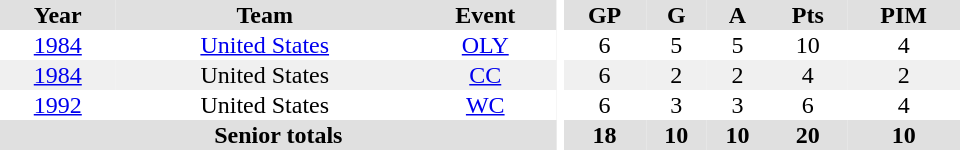<table border="0" cellpadding="1" cellspacing="0" ID="Table3" style="text-align:center; width:40em">
<tr bgcolor="#e0e0e0">
<th>Year</th>
<th>Team</th>
<th>Event</th>
<th rowspan="102" bgcolor="#ffffff"></th>
<th>GP</th>
<th>G</th>
<th>A</th>
<th>Pts</th>
<th>PIM</th>
</tr>
<tr>
<td><a href='#'>1984</a></td>
<td><a href='#'>United States</a></td>
<td><a href='#'>OLY</a></td>
<td>6</td>
<td>5</td>
<td>5</td>
<td>10</td>
<td>4</td>
</tr>
<tr bgcolor="#f0f0f0">
<td><a href='#'>1984</a></td>
<td>United States</td>
<td><a href='#'>CC</a></td>
<td>6</td>
<td>2</td>
<td>2</td>
<td>4</td>
<td>2</td>
</tr>
<tr>
<td><a href='#'>1992</a></td>
<td>United States</td>
<td><a href='#'>WC</a></td>
<td>6</td>
<td>3</td>
<td>3</td>
<td>6</td>
<td>4</td>
</tr>
<tr bgcolor="#e0e0e0">
<th colspan="3">Senior totals</th>
<th>18</th>
<th>10</th>
<th>10</th>
<th>20</th>
<th>10</th>
</tr>
</table>
